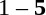<table style="text-align:center">
<tr>
<th width=223></th>
<th width=100></th>
<th width=223></th>
</tr>
<tr>
<td align=right></td>
<td></td>
<td align=left></td>
</tr>
<tr>
<td align=right></td>
<td>1 – <strong>5</strong></td>
<td align=left></td>
</tr>
</table>
